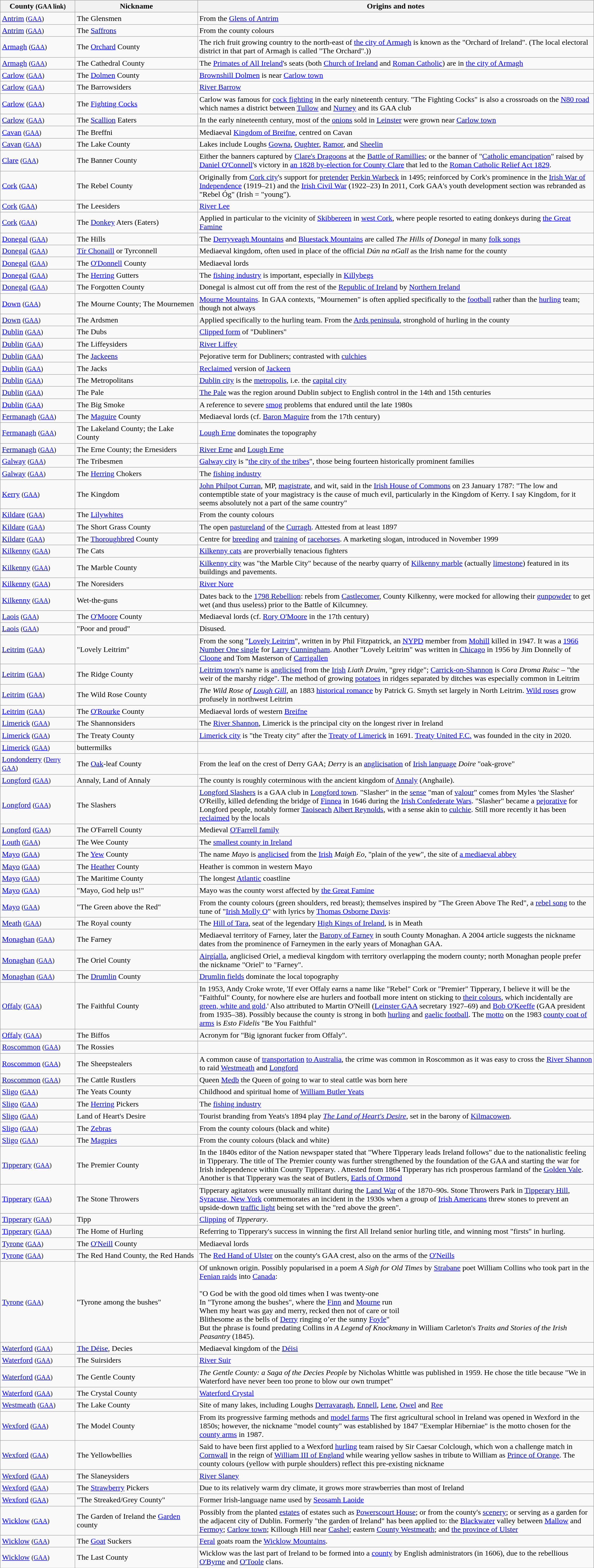<table class="wikitable sortable">
<tr>
<th scope="col" style="width: 150px;">County <small>(GAA link)</small></th>
<th scope="col" style="width: 250px;">Nickname</th>
<th>Origins and notes</th>
</tr>
<tr>
<td><a href='#'>Antrim</a> <small>(<a href='#'>GAA</a>)</small></td>
<td>The Glensmen</td>
<td>From the <a href='#'>Glens of Antrim</a></td>
</tr>
<tr>
<td><a href='#'>Antrim</a> <small>(<a href='#'>GAA</a>)</small></td>
<td>The <a href='#'>Saffrons</a></td>
<td>From the county colours</td>
</tr>
<tr>
<td><a href='#'>Armagh</a> <small>(<a href='#'>GAA</a>)</small></td>
<td>The <a href='#'>Orchard</a> County</td>
<td>The rich fruit growing country to the north-east of <a href='#'>the city of Armagh</a> is known as the "Orchard of Ireland". (The local electoral district in that part of Armagh is called "The Orchard".))</td>
</tr>
<tr>
<td><a href='#'>Armagh</a> <small>(<a href='#'>GAA</a>)</small></td>
<td>The Cathedral County</td>
<td>The <a href='#'>Primates of All Ireland</a>'s seats (both <a href='#'>Church of Ireland</a> and <a href='#'>Roman Catholic</a>) are in <a href='#'>the city of Armagh</a></td>
</tr>
<tr>
<td><a href='#'>Carlow</a> <small>(<a href='#'>GAA</a>)</small></td>
<td>The <a href='#'>Dolmen</a> County</td>
<td><a href='#'>Brownshill Dolmen</a> is near <a href='#'>Carlow town</a></td>
</tr>
<tr>
<td><a href='#'>Carlow</a> <small>(<a href='#'>GAA</a>)</small></td>
<td>The Barrowsiders</td>
<td><a href='#'>River Barrow</a></td>
</tr>
<tr>
<td><a href='#'>Carlow</a> <small>(<a href='#'>GAA</a>)</small></td>
<td>The <a href='#'>Fighting Cocks</a></td>
<td>Carlow was famous for <a href='#'>cock fighting</a> in the early nineteenth century. "The Fighting Cocks" is also a crossroads on the <a href='#'>N80 road</a> which names a district between <a href='#'>Tullow</a> and <a href='#'>Nurney</a> and its GAA club</td>
</tr>
<tr>
<td><a href='#'>Carlow</a> <small>(<a href='#'>GAA</a>)</small></td>
<td>The <a href='#'>Scallion</a> Eaters</td>
<td>In the early nineteenth century, most of the <a href='#'>onions</a> sold in <a href='#'>Leinster</a> were grown near <a href='#'>Carlow town</a></td>
</tr>
<tr>
<td><a href='#'>Cavan</a> <small>(<a href='#'>GAA</a>)</small></td>
<td>The Breffni</td>
<td>Mediaeval <a href='#'>Kingdom of Breifne</a>, centred on Cavan</td>
</tr>
<tr>
<td><a href='#'>Cavan</a> <small>(<a href='#'>GAA</a>)</small></td>
<td>The Lake County</td>
<td>Lakes include Loughs <a href='#'>Gowna</a>, <a href='#'>Oughter</a>, <a href='#'>Ramor</a>, and <a href='#'>Sheelin</a></td>
</tr>
<tr>
<td><a href='#'>Clare</a> <small>(<a href='#'>GAA</a>)</small></td>
<td>The Banner County</td>
<td>Either the banners captured by <a href='#'>Clare's Dragoons</a> at the <a href='#'>Battle of Ramillies</a>; or the banner of "<a href='#'>Catholic emancipation</a>" raised by <a href='#'>Daniel O'Connell</a>'s victory in <a href='#'>an 1828 by-election for County Clare</a> that led to the <a href='#'>Roman Catholic Relief Act 1829</a>.</td>
</tr>
<tr>
<td><a href='#'>Cork</a> <small>(<a href='#'>GAA</a>)</small></td>
<td>The Rebel County</td>
<td>Originally from <a href='#'>Cork city</a>'s support for <a href='#'>pretender</a> <a href='#'>Perkin Warbeck</a> in 1495; reinforced by Cork's prominence in the <a href='#'>Irish War of Independence</a> (1919–21) and the <a href='#'>Irish Civil War</a> (1922–23) In 2011, Cork GAA's youth development section was rebranded as "Rebel Óg" (Irish  = "young").</td>
</tr>
<tr>
<td><a href='#'>Cork</a> <small>(<a href='#'>GAA</a>)</small></td>
<td>The Leesiders</td>
<td><a href='#'>River Lee</a></td>
</tr>
<tr>
<td><a href='#'>Cork</a> <small>(<a href='#'>GAA</a>)</small></td>
<td>The <a href='#'>Donkey</a> Aters (Eaters)</td>
<td>Applied in particular to the vicinity of <a href='#'>Skibbereen</a> in <a href='#'>west Cork</a>, where people resorted to eating donkeys during <a href='#'>the Great Famine</a></td>
</tr>
<tr>
<td><a href='#'>Donegal</a> <small>(<a href='#'>GAA</a>)</small></td>
<td>The Hills</td>
<td>The <a href='#'>Derryveagh Mountains</a> and <a href='#'>Bluestack Mountains</a> are called <em>The Hills of Donegal</em> in many <a href='#'>folk songs</a></td>
</tr>
<tr>
<td><a href='#'>Donegal</a> <small>(<a href='#'>GAA</a>)</small></td>
<td><a href='#'>Tír Chonaill</a> or Tyrconnell</td>
<td>Mediaeval kingdom, often used in place of the official <em>Dún na nGall</em> as the Irish name for the county</td>
</tr>
<tr>
<td><a href='#'>Donegal</a> <small>(<a href='#'>GAA</a>)</small></td>
<td>The <a href='#'>O'Donnell</a> County</td>
<td>Mediaeval lords</td>
</tr>
<tr>
<td><a href='#'>Donegal</a> <small>(<a href='#'>GAA</a>)</small></td>
<td>The <a href='#'>Herring</a> Gutters</td>
<td>The <a href='#'>fishing industry</a> is important, especially in <a href='#'>Killybegs</a></td>
</tr>
<tr>
<td><a href='#'>Donegal</a> <small>(<a href='#'>GAA</a>)</small></td>
<td>The Forgotten County</td>
<td>Donegal is almost cut off from the rest of the <a href='#'>Republic of Ireland</a> by <a href='#'>Northern Ireland</a></td>
</tr>
<tr>
<td><a href='#'>Down</a> <small>(<a href='#'>GAA</a>)</small></td>
<td>The Mourne County; The Mournemen</td>
<td><a href='#'>Mourne Mountains</a>. In GAA contexts, "Mournemen" is often applied specifically to the <a href='#'>football</a> rather than the <a href='#'>hurling</a> team; though not always</td>
</tr>
<tr>
<td><a href='#'>Down</a> <small>(<a href='#'>GAA</a>)</small></td>
<td>The Ardsmen</td>
<td>Applied specifically to the hurling team. From the <a href='#'>Ards peninsula</a>, stronghold of hurling in the county</td>
</tr>
<tr>
<td><a href='#'>Dublin</a> <small>(<a href='#'>GAA</a>)</small></td>
<td>The Dubs</td>
<td><a href='#'>Clipped form</a> of "Dubliners"</td>
</tr>
<tr>
<td><a href='#'>Dublin</a> <small>(<a href='#'>GAA</a>)</small></td>
<td>The Liffeysiders</td>
<td><a href='#'>River Liffey</a></td>
</tr>
<tr>
<td><a href='#'>Dublin</a> <small>(<a href='#'>GAA</a>)</small></td>
<td>The <a href='#'>Jackeens</a></td>
<td>Pejorative term for Dubliners; contrasted with <a href='#'>culchies</a></td>
</tr>
<tr>
<td><a href='#'>Dublin</a> <small>(<a href='#'>GAA</a>)</small></td>
<td>The Jacks</td>
<td><a href='#'>Reclaimed</a> version of <a href='#'>Jackeen</a></td>
</tr>
<tr>
<td><a href='#'>Dublin</a> <small>(<a href='#'>GAA</a>)</small></td>
<td>The Metropolitans</td>
<td><a href='#'>Dublin city</a> is the <a href='#'>metropolis</a>, i.e. the <a href='#'>capital city</a></td>
</tr>
<tr>
<td><a href='#'>Dublin</a> <small>(<a href='#'>GAA</a>)</small></td>
<td>The Pale</td>
<td><a href='#'>The Pale</a> was the region around Dublin subject to English control in the 14th and 15th centuries</td>
</tr>
<tr>
<td><a href='#'>Dublin</a> <small>(<a href='#'>GAA</a>)</small></td>
<td>The Big Smoke</td>
<td>A reference to severe <a href='#'>smog</a> problems that endured until the late 1980s</td>
</tr>
<tr>
<td><a href='#'>Fermanagh</a> <small>(<a href='#'>GAA</a>)</small></td>
<td>The <a href='#'>Maguire</a> County</td>
<td>Mediaeval lords (cf. <a href='#'>Baron Maguire</a> from the 17th century)</td>
</tr>
<tr>
<td><a href='#'>Fermanagh</a> <small>(<a href='#'>GAA</a>)</small></td>
<td>The Lakeland County; the Lake County</td>
<td><a href='#'>Lough Erne</a> dominates the topography</td>
</tr>
<tr>
<td><a href='#'>Fermanagh</a> <small>(<a href='#'>GAA</a>)</small></td>
<td>The Erne County; the Ernesiders</td>
<td><a href='#'>River Erne</a> and <a href='#'>Lough Erne</a></td>
</tr>
<tr>
<td><a href='#'>Galway</a> <small>(<a href='#'>GAA</a>)</small></td>
<td>The Tribesmen</td>
<td><a href='#'>Galway city</a> is "<a href='#'>the city of the tribes</a>", those being fourteen historically prominent families</td>
</tr>
<tr>
<td><a href='#'>Galway</a> <small>(<a href='#'>GAA</a>)</small></td>
<td>The <a href='#'>Herring</a> Chokers</td>
<td>The <a href='#'>fishing industry</a></td>
</tr>
<tr>
<td><a href='#'>Kerry</a> <small>(<a href='#'>GAA</a>)</small></td>
<td>The Kingdom</td>
<td><a href='#'>John Philpot Curran</a>, MP, <a href='#'>magistrate</a>, and wit, said in the <a href='#'>Irish House of Commons</a> on 23 January 1787: "The low and contemptible state of your magistracy is the cause of much evil, particularly in the Kingdom of Kerry. I say Kingdom, for it seems absolutely not a part of the same country"</td>
</tr>
<tr>
<td><a href='#'>Kildare</a> <small>(<a href='#'>GAA</a>)</small></td>
<td>The <a href='#'>Lilywhites</a></td>
<td>From the county colours</td>
</tr>
<tr>
<td><a href='#'>Kildare</a> <small>(<a href='#'>GAA</a>)</small></td>
<td>The Short Grass County</td>
<td>The open <a href='#'>pastureland</a> of the <a href='#'>Curragh</a>. Attested from at least 1897</td>
</tr>
<tr>
<td><a href='#'>Kildare</a> <small>(<a href='#'>GAA</a>)</small></td>
<td>The <a href='#'>Thoroughbred</a> County</td>
<td>Centre for <a href='#'>breeding</a> and <a href='#'>training</a> of <a href='#'>racehorses</a>.  A marketing slogan, introduced in November 1999</td>
</tr>
<tr>
<td><a href='#'>Kilkenny</a> <small>(<a href='#'>GAA</a>)</small></td>
<td>The Cats</td>
<td><a href='#'>Kilkenny cats</a> are proverbially tenacious fighters</td>
</tr>
<tr>
<td><a href='#'>Kilkenny</a> <small>(<a href='#'>GAA</a>)</small></td>
<td>The Marble County</td>
<td><a href='#'>Kilkenny city</a> was "the Marble City" because of the nearby quarry of <a href='#'>Kilkenny marble</a> (actually <a href='#'>limestone</a>) featured in its buildings and pavements.</td>
</tr>
<tr>
<td><a href='#'>Kilkenny</a> <small>(<a href='#'>GAA</a>)</small></td>
<td>The Noresiders</td>
<td><a href='#'>River Nore</a></td>
</tr>
<tr>
<td><a href='#'>Kilkenny</a> <small>(<a href='#'>GAA</a>)</small></td>
<td>Wet-the-guns</td>
<td>Dates back to the <a href='#'>1798 Rebellion</a>: rebels from <a href='#'>Castlecomer</a>, County Kilkenny, were mocked for allowing their <a href='#'>gunpowder</a> to get wet (and thus useless) prior to the Battle of Kilcumney.</td>
</tr>
<tr>
<td><a href='#'>Laois</a> <small>(<a href='#'>GAA</a>)</small></td>
<td>The <a href='#'>O'Moore</a> County</td>
<td>Mediaeval lords (cf. <a href='#'>Rory O'Moore</a> in the 17th century)</td>
</tr>
<tr>
<td><a href='#'>Laois</a> <small>(<a href='#'>GAA</a>)</small></td>
<td>"Poor and proud"</td>
<td>Disused.</td>
</tr>
<tr>
<td><a href='#'>Leitrim</a> <small>(<a href='#'>GAA</a>)</small></td>
<td>"Lovely Leitrim"</td>
<td>From the song "<a href='#'>Lovely Leitrim</a>", written in by Phil Fitzpatrick, an <a href='#'>NYPD</a> member from <a href='#'>Mohill</a> killed in 1947. It was a <a href='#'>1966 Number One single</a> for <a href='#'>Larry Cunningham</a>. Another "Lovely Leitrim" was written in <a href='#'>Chicago</a> in 1956 by Jim Donnelly of <a href='#'>Cloone</a> and Tom Masterson of <a href='#'>Carrigallen</a></td>
</tr>
<tr>
<td><a href='#'>Leitrim</a> <small>(<a href='#'>GAA</a>)</small></td>
<td>The Ridge County</td>
<td><a href='#'>Leitrim town</a>'s name is <a href='#'>anglicised</a> from the <a href='#'>Irish</a> <em>Liath Druim</em>, "grey ridge"; <a href='#'>Carrick-on-Shannon</a> is <em>Cora Droma Ruisc</em> – "the weir of the marshy ridge".  The method of growing <a href='#'>potatoes</a> in ridges separated by ditches was especially common in Leitrim</td>
</tr>
<tr>
<td><a href='#'>Leitrim</a> <small>(<a href='#'>GAA</a>)</small></td>
<td>The Wild Rose County</td>
<td><em>The Wild Rose of <a href='#'>Lough Gill</a></em>, an 1883 <a href='#'>historical romance</a> by Patrick G. Smyth set largely in North Leitrim. <a href='#'>Wild roses</a> grow profusely in northwest Leitrim</td>
</tr>
<tr>
<td><a href='#'>Leitrim</a> <small>(<a href='#'>GAA</a>)</small></td>
<td>The <a href='#'>O'Rourke</a> County</td>
<td>Mediaeval lords of western <a href='#'>Breifne</a></td>
</tr>
<tr>
<td><a href='#'>Limerick</a> <small>(<a href='#'>GAA</a>)</small></td>
<td>The Shannonsiders</td>
<td>The <a href='#'>River Shannon</a>, Limerick is the principal city on the longest river in Ireland</td>
</tr>
<tr>
<td><a href='#'>Limerick</a> <small>(<a href='#'>GAA</a>)</small></td>
<td>The Treaty County</td>
<td><a href='#'>Limerick city</a> is "the Treaty city" after the <a href='#'>Treaty of Limerick</a> in 1691. <a href='#'>Treaty United F.C.</a> was founded in the city in 2020.</td>
</tr>
<tr>
<td><a href='#'>Limerick</a> <small>(<a href='#'>GAA</a>)</small></td>
<td>buttermilks</td>
<td></td>
</tr>
<tr>
<td><a href='#'>Londonderry</a> <small>(<a href='#'>Derry GAA</a>)</small></td>
<td>The <a href='#'>Oak</a>-leaf County</td>
<td>From the leaf on the crest of Derry GAA; <em>Derry</em> is an <a href='#'>anglicisation</a> of <a href='#'>Irish language</a> <em>Doire</em> "oak-grove"</td>
</tr>
<tr>
<td><a href='#'>Longford</a> <small>(<a href='#'>GAA</a>)</small></td>
<td>Annaly, Land of Annaly</td>
<td>The county is roughly coterminous with the ancient kingdom of <a href='#'>Annaly</a> (Anghaile).</td>
</tr>
<tr>
<td><a href='#'>Longford</a> <small>(<a href='#'>GAA</a>)</small></td>
<td>The Slashers</td>
<td><a href='#'>Longford Slashers</a> is a GAA club in <a href='#'>Longford town</a>. "Slasher" in the <a href='#'>sense</a> "man of <a href='#'>valour</a>" comes from Myles 'the Slasher' O'Reilly, killed defending the bridge of <a href='#'>Finnea</a> in 1646 during the <a href='#'>Irish Confederate Wars</a>.  "Slasher" became a <a href='#'>pejorative</a> for Longford people, notably former <a href='#'>Taoiseach</a> <a href='#'>Albert Reynolds</a>, with a sense akin to <a href='#'>culchie</a>. Still more recently it has been <a href='#'>reclaimed</a> by the locals</td>
</tr>
<tr>
<td><a href='#'>Longford</a> <small>(<a href='#'>GAA</a>)</small></td>
<td>The O'Farrell County</td>
<td>Medieval <a href='#'>O'Farrell family</a></td>
</tr>
<tr>
<td><a href='#'>Louth</a> <small>(<a href='#'>GAA</a>)</small></td>
<td>The Wee County</td>
<td>The <a href='#'>smallest county in Ireland</a></td>
</tr>
<tr>
<td><a href='#'>Mayo</a> <small>(<a href='#'>GAA</a>)</small></td>
<td>The <a href='#'>Yew</a> County</td>
<td>The name <em>Mayo</em> is <a href='#'>anglicised</a> from the <a href='#'>Irish</a> <em>Maigh Eo</em>, "plain of the yew", the site of <a href='#'>a mediaeval abbey</a></td>
</tr>
<tr>
<td><a href='#'>Mayo</a> <small>(<a href='#'>GAA</a>)</small></td>
<td>The <a href='#'>Heather</a> County</td>
<td>Heather is common in western Mayo</td>
</tr>
<tr>
<td><a href='#'>Mayo</a> <small>(<a href='#'>GAA</a>)</small></td>
<td>The Maritime County</td>
<td>The longest <a href='#'>Atlantic</a> coastline</td>
</tr>
<tr>
<td><a href='#'>Mayo</a> <small>(<a href='#'>GAA</a>)</small></td>
<td>"Mayo, God help us!"</td>
<td>Mayo was the county worst affected by <a href='#'>the Great Famine</a></td>
</tr>
<tr>
<td><a href='#'>Mayo</a> <small>(<a href='#'>GAA</a>)</small></td>
<td>"The Green above the Red"</td>
<td>From the county colours (green shoulders, red breast); themselves inspired by "The Green Above The Red", a <a href='#'>rebel song</a> to the tune of "<a href='#'>Irish Molly O</a>" with lyrics by <a href='#'>Thomas Osborne Davis</a>:<br></td>
</tr>
<tr>
<td><a href='#'>Meath</a> <small>(<a href='#'>GAA</a>)</small></td>
<td>The Royal county</td>
<td>The <a href='#'>Hill of Tara</a>, seat of the legendary <a href='#'>High Kings of Ireland</a>, is in Meath</td>
</tr>
<tr>
<td><a href='#'>Monaghan</a> <small>(<a href='#'>GAA</a>)</small></td>
<td>The Farney</td>
<td>Mediaeval territory of Farney, later the <a href='#'>Barony of Farney</a> in south County Monaghan. A 2004 article suggests the nickname dates from the prominence of Farneymen in the early years of Monaghan GAA.</td>
</tr>
<tr>
<td><a href='#'>Monaghan</a> <small>(<a href='#'>GAA</a>)</small></td>
<td>The Oriel County</td>
<td><a href='#'>Airgíalla</a>, anglicised Oriel, a medieval kingdom with territory overlapping the modern county; north Monaghan people prefer the nickname "Oriel" to "Farney".</td>
</tr>
<tr>
<td><a href='#'>Monaghan</a> <small>(<a href='#'>GAA</a>)</small></td>
<td>The <a href='#'>Drumlin</a> County</td>
<td><a href='#'>Drumlin fields</a> dominate the local topography</td>
</tr>
<tr>
<td><a href='#'>Offaly</a> <small>(<a href='#'>GAA</a>)</small></td>
<td>The Faithful County</td>
<td>In 1953, Andy Croke wrote, 'If ever Offaly earns a name like "Rebel" Cork or "Premier" Tipperary, I believe it will be the "Faithful" County, for nowhere else are hurlers and football more intent on sticking to <a href='#'>their colours</a>, which incidentally are <a href='#'>green, white and gold</a>.' Also attributed to Martin O'Neill (<a href='#'>Leinster GAA</a> secretary 1927–69) and <a href='#'>Bob O'Keeffe</a> (GAA president from 1935–38). Possibly because the county is strong in both <a href='#'>hurling</a> and <a href='#'>gaelic football</a>. The <a href='#'>motto</a> on the 1983 <a href='#'>county coat of arms</a> is <em>Esto Fidelis</em> "Be You Faithful"</td>
</tr>
<tr>
<td><a href='#'>Offaly</a> <small>(<a href='#'>GAA</a>)</small></td>
<td>The Biffos</td>
<td>Acronym for "Big ignorant fucker from Offaly".</td>
</tr>
<tr>
<td><a href='#'>Roscommon</a> <small>(<a href='#'>GAA</a>)</small></td>
<td>The Rossies</td>
<td></td>
</tr>
<tr>
<td><a href='#'>Roscommon</a> <small>(<a href='#'>GAA</a>)</small></td>
<td>The Sheepstealers</td>
<td>A common cause of <a href='#'>transportation</a> <a href='#'>to Australia</a>, the crime was common in Roscommon as it was easy to cross the <a href='#'>River Shannon</a> to raid <a href='#'>Westmeath</a> and <a href='#'>Longford</a></td>
</tr>
<tr>
<td><a href='#'>Roscommon</a> <small>(<a href='#'>GAA</a>)</small></td>
<td>The Cattle Rustlers</td>
<td>Queen <a href='#'>Medb</a> the Queen of going to war to steal cattle was born here</td>
</tr>
<tr>
<td><a href='#'>Sligo</a> <small>(<a href='#'>GAA</a>)</small></td>
<td>The Yeats County</td>
<td>Childhood and spiritual home of <a href='#'>William Butler Yeats</a></td>
</tr>
<tr>
<td><a href='#'>Sligo</a> <small>(<a href='#'>GAA</a>)</small></td>
<td>The <a href='#'>Herring</a> Pickers</td>
<td>The <a href='#'>fishing industry</a></td>
</tr>
<tr>
<td><a href='#'>Sligo</a> <small>(<a href='#'>GAA</a>)</small></td>
<td>Land of Heart's Desire</td>
<td>Tourist branding from Yeats's 1894 play <em><a href='#'>The Land of Heart's Desire</a></em>, set in the barony of <a href='#'>Kilmacowen</a>.</td>
</tr>
<tr>
<td><a href='#'>Sligo</a> <small>(<a href='#'>GAA</a>)</small></td>
<td>The <a href='#'>Zebras</a></td>
<td>From the county colours (black and white)</td>
</tr>
<tr>
<td><a href='#'>Sligo</a> <small>(<a href='#'>GAA</a>)</small></td>
<td>The <a href='#'>Magpies</a></td>
<td>From the county colours (black and white)</td>
</tr>
<tr>
<td><a href='#'>Tipperary</a> <small>(<a href='#'>GAA</a>)</small></td>
<td>The Premier County</td>
<td>In the 1840s editor of the Nation newspaper stated that "Where Tipperary leads Ireland follows" due to the nationalistic feeling in Tipperary. The title of The Premier county was further strengthened by the foundation of the GAA and starting the war for Irish independence within County Tipperary.  . Attested from 1864 Tipperary has rich prosperous farmland of the <a href='#'>Golden Vale</a>. Another is that Tipperary was the seat of Butlers, <a href='#'>Earls of Ormond</a></td>
</tr>
<tr>
<td><a href='#'>Tipperary</a> <small>(<a href='#'>GAA</a>)</small></td>
<td>The Stone Throwers</td>
<td>Tipperary agitators were unusually militant during the <a href='#'>Land War</a> of the 1870–90s. Stone Throwers Park in <a href='#'>Tipperary Hill</a>, <a href='#'>Syracuse, New York</a> commemorates an incident in the 1930s when a group of <a href='#'>Irish Americans</a> threw stones to prevent an upside-down <a href='#'>traffic light</a> being set with the "red above the green".</td>
</tr>
<tr>
<td><a href='#'>Tipperary</a> <small>(<a href='#'>GAA</a>)</small></td>
<td>Tipp</td>
<td><a href='#'>Clipping</a> of <em>Tipperary</em>.</td>
</tr>
<tr>
<td><a href='#'>Tipperary</a> <small>(<a href='#'>GAA</a>)</small></td>
<td>The Home of Hurling</td>
<td>Referring to Tipperary's success in winning the first All Ireland senior hurling title, and winning most "firsts" in hurling.</td>
</tr>
<tr>
<td><a href='#'>Tyrone</a> <small>(<a href='#'>GAA</a>)</small></td>
<td>The <a href='#'>O'Neill</a> County</td>
<td>Mediaeval lords</td>
</tr>
<tr>
<td><a href='#'>Tyrone</a> <small>(<a href='#'>GAA</a>)</small></td>
<td>The Red Hand County, the Red Hands</td>
<td>The <a href='#'>Red Hand of Ulster</a> on the county's GAA crest, also on the arms of the <a href='#'>O'Neills</a></td>
</tr>
<tr>
<td><a href='#'>Tyrone</a> <small>(<a href='#'>GAA</a>)</small></td>
<td>"Tyrone among the bushes"</td>
<td>Of unknown origin.  Possibly popularised in a poem <em>A Sigh for Old Times</em> by <a href='#'>Strabane</a> poet William Collins who took part in the <a href='#'>Fenian raids</a> into <a href='#'>Canada</a>:<br><br>"O God be with the good old times when I was twenty-one<br>
In "Tyrone among the bushes", where the <a href='#'>Finn</a> and <a href='#'>Mourne</a> run<br>
When my heart was gay and merry, recked then not of care or toil<br>
Blithesome as the bells of <a href='#'>Derry</a> ringing o’er the sunny <a href='#'>Foyle</a>"<br>But the phrase is found predating Collins in <em>A Legend of Knockmany</em> in William Carleton's <em>Traits and Stories of the Irish Peasantry</em> (1845).</td>
</tr>
<tr>
<td><a href='#'>Waterford</a> <small>(<a href='#'>GAA</a>)</small></td>
<td><a href='#'>The Déise</a>, Decies</td>
<td>Mediaeval kingdom of the <a href='#'>Déisi</a></td>
</tr>
<tr>
<td><a href='#'>Waterford</a> <small>(<a href='#'>GAA</a>)</small></td>
<td>The Suirsiders</td>
<td><a href='#'>River Suir</a></td>
</tr>
<tr>
<td><a href='#'>Waterford</a> <small>(<a href='#'>GAA</a>)</small></td>
<td>The Gentle County</td>
<td><em>The Gentle County: a Saga of the Decies People</em> by Nicholas Whittle was published in 1959. He chose the title because "We in Waterford have never been too prone to blow our own trumpet"</td>
</tr>
<tr>
<td><a href='#'>Waterford</a> <small>(<a href='#'>GAA</a>)</small></td>
<td>The Crystal County</td>
<td><a href='#'>Waterford Crystal</a></td>
</tr>
<tr>
<td><a href='#'>Westmeath</a> <small>(<a href='#'>GAA</a>)</small></td>
<td>The Lake County</td>
<td>Site of many lakes, including Loughs <a href='#'>Derravaragh</a>, <a href='#'>Ennell</a>, <a href='#'>Lene</a>, <a href='#'>Owel</a> and <a href='#'>Ree</a></td>
</tr>
<tr>
<td><a href='#'>Wexford</a> <small>(<a href='#'>GAA</a>)</small></td>
<td>The Model County</td>
<td>From its progressive farming methods and <a href='#'>model farms</a> The first agricultural school in Ireland was opened in Wexford in the 1850s; however, the nickname "model county" was established by 1847 "Exemplar Hiberniae" is the motto chosen for the <a href='#'>county arms</a> in 1987.</td>
</tr>
<tr>
<td><a href='#'>Wexford</a> <small>(<a href='#'>GAA</a>)</small></td>
<td>The Yellowbellies</td>
<td>Said to have been first applied to a Wexford <a href='#'>hurling</a> team raised by Sir Caesar Colclough, which won a challenge match in <a href='#'>Cornwall</a> in the reign of <a href='#'>William III of England</a> while wearing yellow sashes in tribute to William as <a href='#'>Prince of Orange</a>. The county colours (yellow with purple shoulders) reflect this pre-existing nickname</td>
</tr>
<tr>
<td><a href='#'>Wexford</a> <small>(<a href='#'>GAA</a>)</small></td>
<td>The Slaneysiders</td>
<td><a href='#'>River Slaney</a></td>
</tr>
<tr>
<td><a href='#'>Wexford</a> <small>(<a href='#'>GAA</a>)</small></td>
<td>The <a href='#'>Strawberry</a> Pickers</td>
<td>Due to its relatively warm dry climate, it grows more strawberries than most of Ireland</td>
</tr>
<tr>
<td><a href='#'>Wexford</a> <small>(<a href='#'>GAA</a>)</small></td>
<td> "The Streaked/Grey County"</td>
<td>Former Irish-language name used by <a href='#'>Seosamh Laoide</a></td>
</tr>
<tr>
<td><a href='#'>Wicklow</a> <small>(<a href='#'>GAA</a>)</small></td>
<td>The Garden of Ireland the <a href='#'>Garden</a> county</td>
<td>Possibly from the planted <a href='#'>estates</a> of estates such as <a href='#'>Powerscourt House</a>; or from the county's <a href='#'>scenery</a>; or serving as a garden for the adjacent city of Dublin. Formerly "the garden of Ireland" has been applied to: the <a href='#'>Blackwater</a> valley between <a href='#'>Mallow</a> and <a href='#'>Fermoy</a>; <a href='#'>Carlow town</a>; Killough Hill near <a href='#'>Cashel</a>; eastern <a href='#'>County Westmeath</a>; and <a href='#'>the province of Ulster</a></td>
</tr>
<tr>
<td><a href='#'>Wicklow</a> <small>(<a href='#'>GAA</a>)</small></td>
<td>The <a href='#'>Goat</a> Suckers</td>
<td><a href='#'>Feral</a> goats roam the <a href='#'>Wicklow Mountains</a>.</td>
</tr>
<tr>
<td><a href='#'>Wicklow</a> <small>(<a href='#'>GAA</a>)</small></td>
<td>The Last County</td>
<td>Wicklow was the last part of Ireland to be formed into a <a href='#'>county</a> by English administrators (in 1606), due to the rebellious <a href='#'>O'Byrne</a> and <a href='#'>O'Toole</a> clans.</td>
</tr>
</table>
